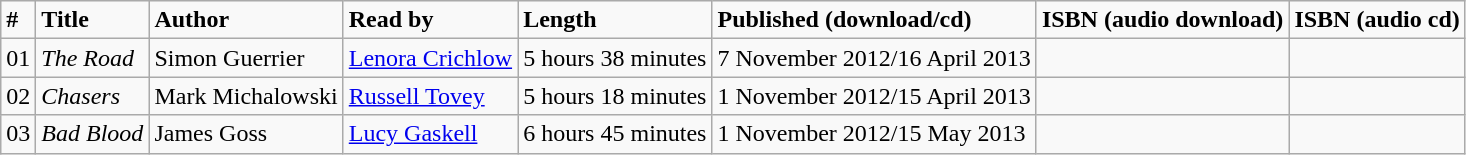<table class="wikitable">
<tr>
<td><strong>#</strong></td>
<td><strong>Title</strong></td>
<td><strong>Author</strong></td>
<td><strong>Read by</strong></td>
<td><strong>Length</strong></td>
<td><strong>Published (download/cd)</strong></td>
<td><strong>ISBN (audio download)</strong></td>
<td><strong>ISBN (audio cd)</strong></td>
</tr>
<tr>
<td>01</td>
<td><em>The Road</em></td>
<td>Simon Guerrier</td>
<td><a href='#'>Lenora Crichlow</a></td>
<td>5 hours 38 minutes</td>
<td>7 November 2012/16 April 2013</td>
<td></td>
<td></td>
</tr>
<tr>
<td>02</td>
<td><em>Chasers</em></td>
<td>Mark Michalowski</td>
<td><a href='#'>Russell Tovey</a></td>
<td>5 hours 18 minutes</td>
<td>1 November 2012/15 April 2013</td>
<td></td>
<td></td>
</tr>
<tr>
<td>03</td>
<td><em>Bad Blood</em></td>
<td>James Goss</td>
<td><a href='#'>Lucy Gaskell</a></td>
<td>6 hours 45 minutes</td>
<td>1 November 2012/15 May 2013</td>
<td></td>
<td></td>
</tr>
</table>
